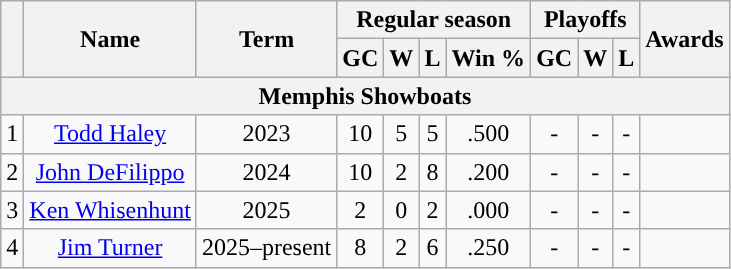<table class="wikitable" style="text-align:center">
<tr>
<th rowspan="2"></th>
<th rowspan="2">Name</th>
<th rowspan="2">Term</th>
<th colspan="4">Regular season</th>
<th colspan="3">Playoffs</th>
<th rowspan="2">Awards</th>
</tr>
<tr>
<th>GC</th>
<th>W</th>
<th>L</th>
<th>Win %</th>
<th>GC</th>
<th>W</th>
<th>L</th>
</tr>
<tr>
<th colspan="11">Memphis Showboats</th>
</tr>
<tr>
<td>1</td>
<td><a href='#'>Todd Haley</a></td>
<td>2023</td>
<td>10</td>
<td>5</td>
<td>5</td>
<td>.500</td>
<td>-</td>
<td>-</td>
<td>-</td>
<td></td>
</tr>
<tr>
<td>2</td>
<td><a href='#'>John DeFilippo</a></td>
<td>2024</td>
<td>10</td>
<td>2</td>
<td>8</td>
<td>.200</td>
<td>-</td>
<td>-</td>
<td>-</td>
<td></td>
</tr>
<tr>
<td>3</td>
<td><a href='#'>Ken Whisenhunt</a></td>
<td>2025</td>
<td>2</td>
<td>0</td>
<td>2</td>
<td>.000</td>
<td>-</td>
<td>-</td>
<td>-</td>
<td></td>
</tr>
<tr>
<td>4</td>
<td><a href='#'>Jim Turner</a></td>
<td>2025–present</td>
<td>8</td>
<td>2</td>
<td>6</td>
<td>.250</td>
<td>-</td>
<td>-</td>
<td>-</td>
<td></td>
</tr>
</table>
